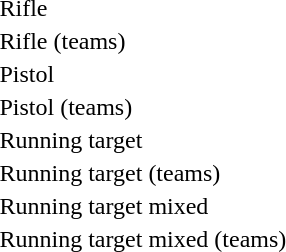<table>
<tr>
<td>Rifle</td>
<td></td>
<td></td>
<td></td>
</tr>
<tr>
<td>Rifle (teams)</td>
<td></td>
<td></td>
<td></td>
</tr>
<tr>
<td>Pistol</td>
<td></td>
<td></td>
<td></td>
</tr>
<tr>
<td>Pistol (teams)</td>
<td></td>
<td></td>
<td></td>
</tr>
<tr>
<td>Running target</td>
<td></td>
<td></td>
<td></td>
</tr>
<tr>
<td>Running target (teams)</td>
<td></td>
<td></td>
<td></td>
</tr>
<tr>
<td>Running target mixed</td>
<td></td>
<td></td>
<td></td>
</tr>
<tr>
<td>Running target mixed (teams)</td>
<td></td>
<td></td>
<td></td>
</tr>
</table>
